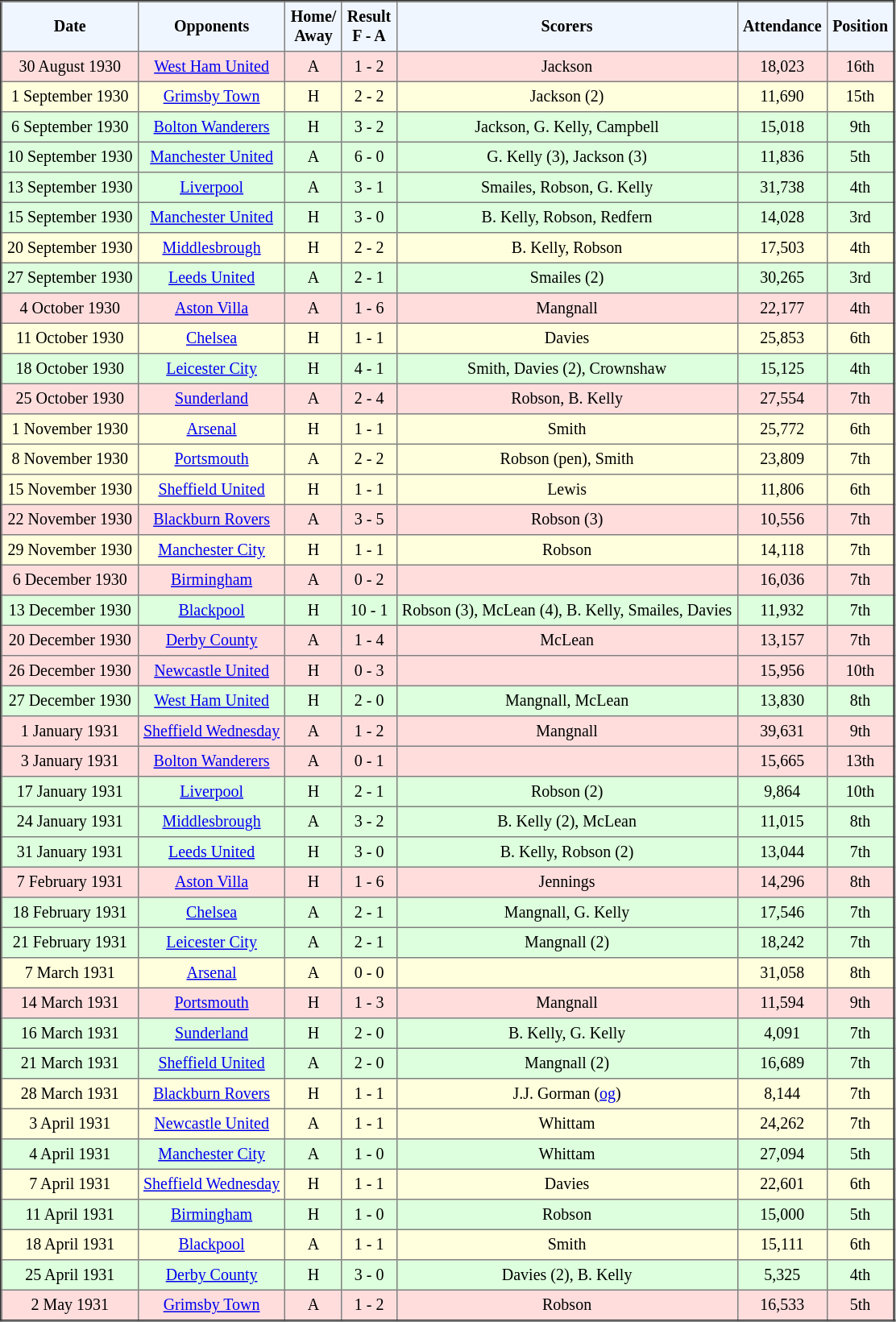<table border="2" cellpadding="4" style="border-collapse:collapse; text-align:center; font-size:smaller;">
<tr style="background:#f0f6ff;">
<th><strong>Date</strong></th>
<th><strong>Opponents</strong></th>
<th><strong>Home/<br>Away</strong></th>
<th><strong>Result<br>F - A</strong></th>
<th><strong>Scorers</strong></th>
<th><strong>Attendance</strong></th>
<th><strong>Position</strong></th>
</tr>
<tr bgcolor="#ffdddd">
<td>30 August 1930</td>
<td><a href='#'>West Ham United</a></td>
<td>A</td>
<td>1 - 2</td>
<td>Jackson</td>
<td>18,023</td>
<td>16th</td>
</tr>
<tr bgcolor="#ffffdd">
<td>1 September 1930</td>
<td><a href='#'>Grimsby Town</a></td>
<td>H</td>
<td>2 - 2</td>
<td>Jackson (2)</td>
<td>11,690</td>
<td>15th</td>
</tr>
<tr bgcolor="#ddffdd">
<td>6 September 1930</td>
<td><a href='#'>Bolton Wanderers</a></td>
<td>H</td>
<td>3 - 2</td>
<td>Jackson, G. Kelly, Campbell</td>
<td>15,018</td>
<td>9th</td>
</tr>
<tr bgcolor="#ddffdd">
<td>10 September 1930</td>
<td><a href='#'>Manchester United</a></td>
<td>A</td>
<td>6 - 0</td>
<td>G. Kelly (3), Jackson (3)</td>
<td>11,836</td>
<td>5th</td>
</tr>
<tr bgcolor="#ddffdd">
<td>13 September 1930</td>
<td><a href='#'>Liverpool</a></td>
<td>A</td>
<td>3 - 1</td>
<td>Smailes, Robson, G. Kelly</td>
<td>31,738</td>
<td>4th</td>
</tr>
<tr bgcolor="#ddffdd">
<td>15 September 1930</td>
<td><a href='#'>Manchester United</a></td>
<td>H</td>
<td>3 - 0</td>
<td>B. Kelly, Robson, Redfern</td>
<td>14,028</td>
<td>3rd</td>
</tr>
<tr bgcolor="#ffffdd">
<td>20 September 1930</td>
<td><a href='#'>Middlesbrough</a></td>
<td>H</td>
<td>2 - 2</td>
<td>B. Kelly, Robson</td>
<td>17,503</td>
<td>4th</td>
</tr>
<tr bgcolor="#ddffdd">
<td>27 September 1930</td>
<td><a href='#'>Leeds United</a></td>
<td>A</td>
<td>2 - 1</td>
<td>Smailes (2)</td>
<td>30,265</td>
<td>3rd</td>
</tr>
<tr bgcolor="#ffdddd">
<td>4 October 1930</td>
<td><a href='#'>Aston Villa</a></td>
<td>A</td>
<td>1 - 6</td>
<td>Mangnall</td>
<td>22,177</td>
<td>4th</td>
</tr>
<tr bgcolor="#ffffdd">
<td>11 October 1930</td>
<td><a href='#'>Chelsea</a></td>
<td>H</td>
<td>1 - 1</td>
<td>Davies</td>
<td>25,853</td>
<td>6th</td>
</tr>
<tr bgcolor="#ddffdd">
<td>18 October 1930</td>
<td><a href='#'>Leicester City</a></td>
<td>H</td>
<td>4 - 1</td>
<td>Smith, Davies (2), Crownshaw</td>
<td>15,125</td>
<td>4th</td>
</tr>
<tr bgcolor="#ffdddd">
<td>25 October 1930</td>
<td><a href='#'>Sunderland</a></td>
<td>A</td>
<td>2 - 4</td>
<td>Robson, B. Kelly</td>
<td>27,554</td>
<td>7th</td>
</tr>
<tr bgcolor="#ffffdd">
<td>1 November 1930</td>
<td><a href='#'>Arsenal</a></td>
<td>H</td>
<td>1 - 1</td>
<td>Smith</td>
<td>25,772</td>
<td>6th</td>
</tr>
<tr bgcolor="#ffffdd">
<td>8 November 1930</td>
<td><a href='#'>Portsmouth</a></td>
<td>A</td>
<td>2 - 2</td>
<td>Robson (pen), Smith</td>
<td>23,809</td>
<td>7th</td>
</tr>
<tr bgcolor="#ffffdd">
<td>15 November 1930</td>
<td><a href='#'>Sheffield United</a></td>
<td>H</td>
<td>1 - 1</td>
<td>Lewis</td>
<td>11,806</td>
<td>6th</td>
</tr>
<tr bgcolor="#ffdddd">
<td>22 November 1930</td>
<td><a href='#'>Blackburn Rovers</a></td>
<td>A</td>
<td>3 - 5</td>
<td>Robson (3)</td>
<td>10,556</td>
<td>7th</td>
</tr>
<tr bgcolor="#ffffdd">
<td>29 November 1930</td>
<td><a href='#'>Manchester City</a></td>
<td>H</td>
<td>1 - 1</td>
<td>Robson</td>
<td>14,118</td>
<td>7th</td>
</tr>
<tr bgcolor="#ffdddd">
<td>6 December 1930</td>
<td><a href='#'>Birmingham</a></td>
<td>A</td>
<td>0 - 2</td>
<td></td>
<td>16,036</td>
<td>7th</td>
</tr>
<tr bgcolor="#ddffdd">
<td>13 December 1930</td>
<td><a href='#'>Blackpool</a></td>
<td>H</td>
<td>10 - 1</td>
<td>Robson (3), McLean (4), B. Kelly, Smailes, Davies</td>
<td>11,932</td>
<td>7th</td>
</tr>
<tr bgcolor="#ffdddd">
<td>20 December 1930</td>
<td><a href='#'>Derby County</a></td>
<td>A</td>
<td>1 - 4</td>
<td>McLean</td>
<td>13,157</td>
<td>7th</td>
</tr>
<tr bgcolor="#ffdddd">
<td>26 December 1930</td>
<td><a href='#'>Newcastle United</a></td>
<td>H</td>
<td>0 - 3</td>
<td></td>
<td>15,956</td>
<td>10th</td>
</tr>
<tr bgcolor="#ddffdd">
<td>27 December 1930</td>
<td><a href='#'>West Ham United</a></td>
<td>H</td>
<td>2 - 0</td>
<td>Mangnall, McLean</td>
<td>13,830</td>
<td>8th</td>
</tr>
<tr bgcolor="#ffdddd">
<td>1 January 1931</td>
<td><a href='#'>Sheffield Wednesday</a></td>
<td>A</td>
<td>1 - 2</td>
<td>Mangnall</td>
<td>39,631</td>
<td>9th</td>
</tr>
<tr bgcolor="#ffdddd">
<td>3 January 1931</td>
<td><a href='#'>Bolton Wanderers</a></td>
<td>A</td>
<td>0 - 1</td>
<td></td>
<td>15,665</td>
<td>13th</td>
</tr>
<tr bgcolor="#ddffdd">
<td>17 January 1931</td>
<td><a href='#'>Liverpool</a></td>
<td>H</td>
<td>2 - 1</td>
<td>Robson (2)</td>
<td>9,864</td>
<td>10th</td>
</tr>
<tr bgcolor="#ddffdd">
<td>24 January 1931</td>
<td><a href='#'>Middlesbrough</a></td>
<td>A</td>
<td>3 - 2</td>
<td>B. Kelly (2), McLean</td>
<td>11,015</td>
<td>8th</td>
</tr>
<tr bgcolor="#ddffdd">
<td>31 January 1931</td>
<td><a href='#'>Leeds United</a></td>
<td>H</td>
<td>3 - 0</td>
<td>B. Kelly, Robson (2)</td>
<td>13,044</td>
<td>7th</td>
</tr>
<tr bgcolor="#ffdddd">
<td>7 February 1931</td>
<td><a href='#'>Aston Villa</a></td>
<td>H</td>
<td>1 - 6</td>
<td>Jennings</td>
<td>14,296</td>
<td>8th</td>
</tr>
<tr bgcolor="#ddffdd">
<td>18 February 1931</td>
<td><a href='#'>Chelsea</a></td>
<td>A</td>
<td>2 - 1</td>
<td>Mangnall, G. Kelly</td>
<td>17,546</td>
<td>7th</td>
</tr>
<tr bgcolor="#ddffdd">
<td>21 February 1931</td>
<td><a href='#'>Leicester City</a></td>
<td>A</td>
<td>2 - 1</td>
<td>Mangnall (2)</td>
<td>18,242</td>
<td>7th</td>
</tr>
<tr bgcolor="#ffffdd">
<td>7 March 1931</td>
<td><a href='#'>Arsenal</a></td>
<td>A</td>
<td>0 - 0</td>
<td></td>
<td>31,058</td>
<td>8th</td>
</tr>
<tr bgcolor="#ffdddd">
<td>14 March 1931</td>
<td><a href='#'>Portsmouth</a></td>
<td>H</td>
<td>1 - 3</td>
<td>Mangnall</td>
<td>11,594</td>
<td>9th</td>
</tr>
<tr bgcolor="#ddffdd">
<td>16 March 1931</td>
<td><a href='#'>Sunderland</a></td>
<td>H</td>
<td>2 - 0</td>
<td>B. Kelly, G. Kelly</td>
<td>4,091</td>
<td>7th</td>
</tr>
<tr bgcolor="#ddffdd">
<td>21 March 1931</td>
<td><a href='#'>Sheffield United</a></td>
<td>A</td>
<td>2 - 0</td>
<td>Mangnall (2)</td>
<td>16,689</td>
<td>7th</td>
</tr>
<tr bgcolor="#ffffdd">
<td>28 March 1931</td>
<td><a href='#'>Blackburn Rovers</a></td>
<td>H</td>
<td>1 - 1</td>
<td>J.J. Gorman (<a href='#'>og</a>)</td>
<td>8,144</td>
<td>7th</td>
</tr>
<tr bgcolor="#ffffdd">
<td>3 April 1931</td>
<td><a href='#'>Newcastle United</a></td>
<td>A</td>
<td>1 - 1</td>
<td>Whittam</td>
<td>24,262</td>
<td>7th</td>
</tr>
<tr bgcolor="#ddffdd">
<td>4 April 1931</td>
<td><a href='#'>Manchester City</a></td>
<td>A</td>
<td>1 - 0</td>
<td>Whittam</td>
<td>27,094</td>
<td>5th</td>
</tr>
<tr bgcolor="#ffffdd">
<td>7 April 1931</td>
<td><a href='#'>Sheffield Wednesday</a></td>
<td>H</td>
<td>1 - 1</td>
<td>Davies</td>
<td>22,601</td>
<td>6th</td>
</tr>
<tr bgcolor="#ddffdd">
<td>11 April 1931</td>
<td><a href='#'>Birmingham</a></td>
<td>H</td>
<td>1 - 0</td>
<td>Robson</td>
<td>15,000</td>
<td>5th</td>
</tr>
<tr bgcolor="#ffffdd">
<td>18 April 1931</td>
<td><a href='#'>Blackpool</a></td>
<td>A</td>
<td>1 - 1</td>
<td>Smith</td>
<td>15,111</td>
<td>6th</td>
</tr>
<tr bgcolor="#ddffdd">
<td>25 April 1931</td>
<td><a href='#'>Derby County</a></td>
<td>H</td>
<td>3 - 0</td>
<td>Davies (2), B. Kelly</td>
<td>5,325</td>
<td>4th</td>
</tr>
<tr bgcolor="#ffdddd">
<td>2 May 1931</td>
<td><a href='#'>Grimsby Town</a></td>
<td>A</td>
<td>1 - 2</td>
<td>Robson</td>
<td>16,533</td>
<td>5th</td>
</tr>
</table>
